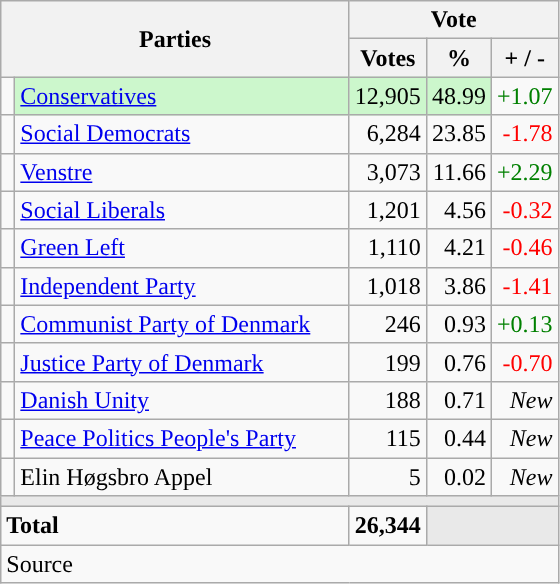<table class="wikitable" style="text-align:right;">
<tr>
<th style="text-align:centre;" rowspan="2" colspan="2" width="225">Parties</th>
<th colspan="3">Vote</th>
</tr>
<tr>
<th width="15">Votes</th>
<th width="15">%</th>
<th width="15">+ / -</th>
</tr>
<tr>
<td width="2" style="color:inherit;background:"></td>
<td bgcolor=#ccf7cc  align="left"><a href='#'>Conservatives</a></td>
<td bgcolor=#ccf7cc>12,905</td>
<td bgcolor=#ccf7cc>48.99</td>
<td style=color:green;>+1.07</td>
</tr>
<tr>
<td width="2" style="color:inherit;background:"></td>
<td align="left"><a href='#'>Social Democrats</a></td>
<td>6,284</td>
<td>23.85</td>
<td style=color:red;>-1.78</td>
</tr>
<tr>
<td width="2" style="color:inherit;background:"></td>
<td align="left"><a href='#'>Venstre</a></td>
<td>3,073</td>
<td>11.66</td>
<td style=color:green;>+2.29</td>
</tr>
<tr>
<td width="2" style="color:inherit;background:"></td>
<td align="left"><a href='#'>Social Liberals</a></td>
<td>1,201</td>
<td>4.56</td>
<td style=color:red;>-0.32</td>
</tr>
<tr>
<td width="2" style="color:inherit;background:"></td>
<td align="left"><a href='#'>Green Left</a></td>
<td>1,110</td>
<td>4.21</td>
<td style=color:red;>-0.46</td>
</tr>
<tr>
<td width="2" style="color:inherit;background:"></td>
<td align="left"><a href='#'>Independent Party</a></td>
<td>1,018</td>
<td>3.86</td>
<td style=color:red;>-1.41</td>
</tr>
<tr>
<td width="2" style="color:inherit;background:"></td>
<td align="left"><a href='#'>Communist Party of Denmark</a></td>
<td>246</td>
<td>0.93</td>
<td style=color:green;>+0.13</td>
</tr>
<tr>
<td width="2" style="color:inherit;background:"></td>
<td align="left"><a href='#'>Justice Party of Denmark</a></td>
<td>199</td>
<td>0.76</td>
<td style=color:red;>-0.70</td>
</tr>
<tr>
<td width="2" style="color:inherit;background:"></td>
<td align="left"><a href='#'>Danish Unity</a></td>
<td>188</td>
<td>0.71</td>
<td><em>New</em></td>
</tr>
<tr>
<td width="2" style="color:inherit;background:"></td>
<td align="left"><a href='#'>Peace Politics People's Party</a></td>
<td>115</td>
<td>0.44</td>
<td><em>New</em></td>
</tr>
<tr>
<td width="2" style="color:inherit;background:"></td>
<td align="left">Elin Høgsbro Appel</td>
<td>5</td>
<td>0.02</td>
<td><em>New</em></td>
</tr>
<tr>
<td colspan="7" bgcolor="#E9E9E9"></td>
</tr>
<tr>
<td align="left" colspan="2"><strong>Total</strong></td>
<td><strong>26,344</strong></td>
<td bgcolor="#E9E9E9" colspan="2"></td>
</tr>
<tr>
<td align="left" colspan="6">Source</td>
</tr>
</table>
